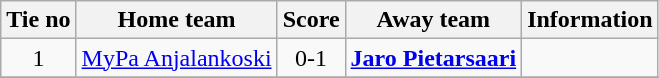<table class="wikitable" style="text-align:center">
<tr>
<th style= width="40px">Tie no</th>
<th style= width="150px">Home team</th>
<th style= width="60px">Score</th>
<th style= width="150px">Away team</th>
<th style= width="30px">Information</th>
</tr>
<tr>
<td>1</td>
<td><a href='#'>MyPa Anjalankoski</a></td>
<td>0-1</td>
<td><strong><a href='#'>Jaro Pietarsaari</a></strong></td>
<td></td>
</tr>
<tr>
</tr>
</table>
